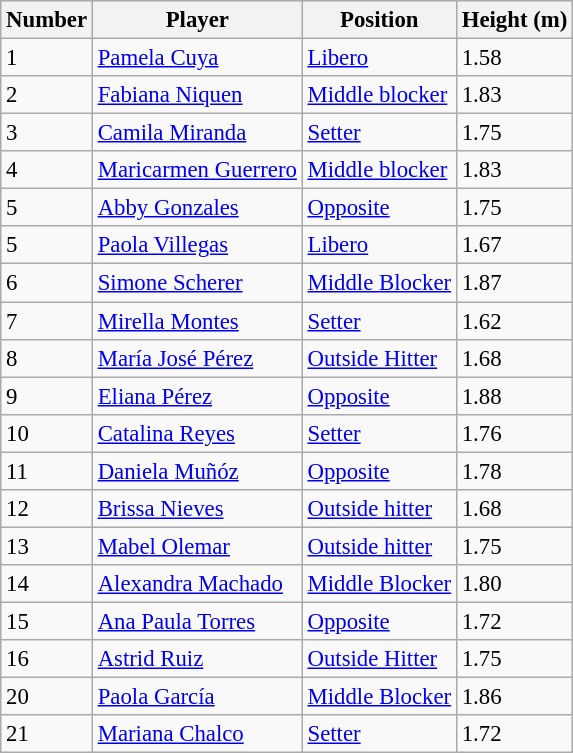<table class="wikitable" style="font-size:95%;">
<tr>
<th>Number</th>
<th>Player</th>
<th>Position</th>
<th>Height (m)</th>
</tr>
<tr>
<td>1</td>
<td> <a href='#'>Pamela Cuya</a></td>
<td><a href='#'>Libero</a></td>
<td>1.58</td>
</tr>
<tr>
<td>2</td>
<td> <a href='#'>Fabiana Niquen</a></td>
<td><a href='#'>Middle blocker</a></td>
<td>1.83</td>
</tr>
<tr>
<td>3</td>
<td> <a href='#'>Camila Miranda</a></td>
<td><a href='#'>Setter</a></td>
<td>1.75</td>
</tr>
<tr>
<td>4</td>
<td> <a href='#'>Maricarmen Guerrero</a></td>
<td><a href='#'>Middle blocker</a></td>
<td>1.83</td>
</tr>
<tr>
<td>5</td>
<td> <a href='#'>Abby Gonzales</a></td>
<td><a href='#'>Opposite</a></td>
<td>1.75</td>
</tr>
<tr>
<td>5</td>
<td> <a href='#'>Paola Villegas</a></td>
<td><a href='#'>Libero</a></td>
<td>1.67</td>
</tr>
<tr>
<td>6</td>
<td> <a href='#'>Simone Scherer</a></td>
<td><a href='#'>Middle Blocker</a></td>
<td>1.87</td>
</tr>
<tr>
<td>7</td>
<td> <a href='#'>Mirella Montes</a></td>
<td><a href='#'>Setter</a></td>
<td>1.62</td>
</tr>
<tr>
<td>8</td>
<td> <a href='#'>María José Pérez</a></td>
<td><a href='#'>Outside Hitter</a></td>
<td>1.68</td>
</tr>
<tr>
<td>9</td>
<td> <a href='#'>Eliana Pérez</a></td>
<td><a href='#'>Opposite</a></td>
<td>1.88</td>
</tr>
<tr>
<td>10</td>
<td> <a href='#'>Catalina Reyes</a></td>
<td><a href='#'>Setter</a></td>
<td>1.76</td>
</tr>
<tr>
<td>11</td>
<td> <a href='#'>Daniela Muñóz</a></td>
<td><a href='#'>Opposite</a></td>
<td>1.78</td>
</tr>
<tr>
<td>12</td>
<td> <a href='#'>Brissa Nieves</a></td>
<td><a href='#'>Outside hitter</a></td>
<td>1.68</td>
</tr>
<tr>
<td>13</td>
<td> <a href='#'>Mabel Olemar</a></td>
<td><a href='#'>Outside hitter</a></td>
<td>1.75</td>
</tr>
<tr>
<td>14</td>
<td> <a href='#'>Alexandra Machado</a></td>
<td><a href='#'>Middle Blocker</a></td>
<td>1.80</td>
</tr>
<tr>
<td>15</td>
<td> <a href='#'>Ana Paula Torres</a></td>
<td><a href='#'>Opposite</a></td>
<td>1.72</td>
</tr>
<tr>
<td>16</td>
<td> <a href='#'>Astrid Ruiz</a></td>
<td><a href='#'>Outside Hitter</a></td>
<td>1.75</td>
</tr>
<tr>
<td>20</td>
<td> <a href='#'>Paola García</a></td>
<td><a href='#'>Middle Blocker</a></td>
<td>1.86</td>
</tr>
<tr>
<td>21</td>
<td> <a href='#'>Mariana Chalco</a></td>
<td><a href='#'>Setter</a></td>
<td>1.72</td>
</tr>
</table>
